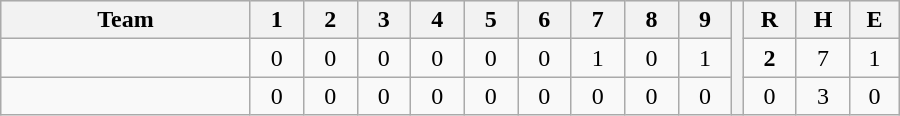<table border=1 cellspacing=0 width=600 style="margin-left:3em;" class="wikitable">
<tr style="text-align:center; background-color:#e6e6e6;">
<th align=left width=28%>Team</th>
<th width=6%>1</th>
<th width=6%>2</th>
<th width=6%>3</th>
<th width=6%>4</th>
<th width=6%>5</th>
<th width=6%>6</th>
<th width=6%>7</th>
<th width=6%>8</th>
<th width=6%>9</th>
<th rowspan="3" width=0.5%></th>
<th width=6%>R</th>
<th width=6%>H</th>
<th width=6%>E</th>
</tr>
<tr style="text-align:center;">
<td align=left></td>
<td>0</td>
<td>0</td>
<td>0</td>
<td>0</td>
<td>0</td>
<td>0</td>
<td>1</td>
<td>0</td>
<td>1</td>
<td><strong>2</strong></td>
<td>7</td>
<td>1</td>
</tr>
<tr style="text-align:center;">
<td align=left></td>
<td>0</td>
<td>0</td>
<td>0</td>
<td>0</td>
<td>0</td>
<td>0</td>
<td>0</td>
<td>0</td>
<td>0</td>
<td>0</td>
<td>3</td>
<td>0</td>
</tr>
</table>
